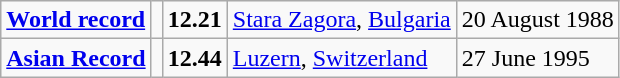<table class="wikitable">
<tr>
<td><strong><a href='#'>World record</a></strong></td>
<td></td>
<td><strong>12.21</strong></td>
<td><a href='#'>Stara Zagora</a>, <a href='#'>Bulgaria</a></td>
<td>20 August 1988</td>
</tr>
<tr>
<td><strong><a href='#'>Asian Record</a></strong></td>
<td></td>
<td><strong>12.44</strong></td>
<td><a href='#'>Luzern</a>, <a href='#'>Switzerland</a></td>
<td>27 June 1995</td>
</tr>
</table>
